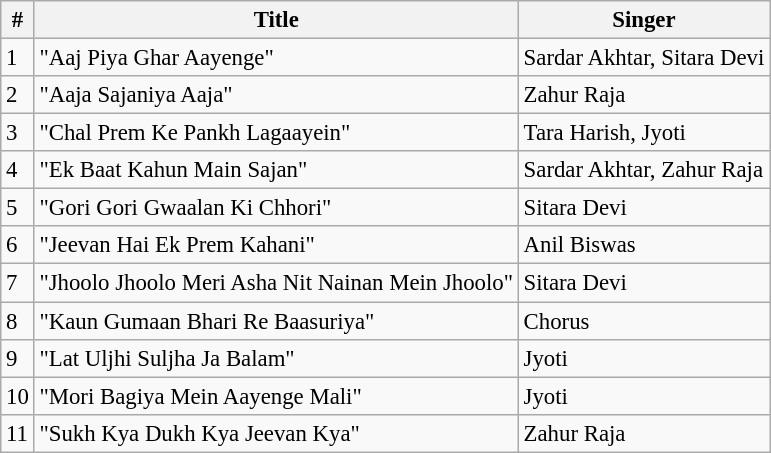<table class="wikitable" style="font-size:95%;">
<tr>
<th>#</th>
<th>Title</th>
<th>Singer</th>
</tr>
<tr>
<td>1</td>
<td>"Aaj Piya Ghar Aayenge"</td>
<td>Sardar Akhtar, Sitara Devi</td>
</tr>
<tr>
<td>2</td>
<td>"Aaja Sajaniya Aaja"</td>
<td>Zahur Raja</td>
</tr>
<tr>
<td>3</td>
<td>"Chal Prem Ke Pankh Lagaayein"</td>
<td>Tara Harish, Jyoti</td>
</tr>
<tr>
<td>4</td>
<td>"Ek Baat Kahun Main Sajan"</td>
<td>Sardar Akhtar, Zahur Raja</td>
</tr>
<tr>
<td>5</td>
<td>"Gori Gori Gwaalan Ki Chhori"</td>
<td>Sitara Devi</td>
</tr>
<tr>
<td>6</td>
<td>"Jeevan Hai Ek Prem Kahani"</td>
<td>Anil Biswas</td>
</tr>
<tr>
<td>7</td>
<td>"Jhoolo Jhoolo Meri Asha Nit Nainan Mein Jhoolo"</td>
<td>Sitara Devi</td>
</tr>
<tr>
<td>8</td>
<td>"Kaun Gumaan Bhari Re Baasuriya"</td>
<td>Chorus</td>
</tr>
<tr>
<td>9</td>
<td>"Lat Uljhi Suljha Ja Balam"</td>
<td>Jyoti</td>
</tr>
<tr>
<td>10</td>
<td>"Mori Bagiya Mein Aayenge Mali"</td>
<td>Jyoti</td>
</tr>
<tr>
<td>11</td>
<td>"Sukh Kya Dukh Kya Jeevan Kya"</td>
<td>Zahur Raja</td>
</tr>
</table>
